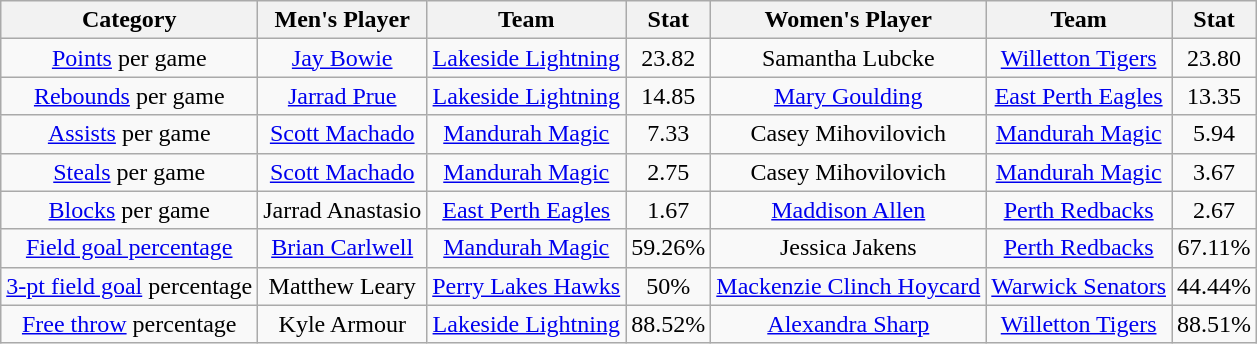<table class="wikitable" style="text-align:center">
<tr>
<th>Category</th>
<th>Men's Player</th>
<th>Team</th>
<th>Stat</th>
<th>Women's Player</th>
<th>Team</th>
<th>Stat</th>
</tr>
<tr>
<td><a href='#'>Points</a> per game</td>
<td><a href='#'>Jay Bowie</a></td>
<td><a href='#'>Lakeside Lightning</a></td>
<td>23.82</td>
<td>Samantha Lubcke</td>
<td><a href='#'>Willetton Tigers</a></td>
<td>23.80</td>
</tr>
<tr>
<td><a href='#'>Rebounds</a> per game</td>
<td><a href='#'>Jarrad Prue</a></td>
<td><a href='#'>Lakeside Lightning</a></td>
<td>14.85</td>
<td><a href='#'>Mary Goulding</a></td>
<td><a href='#'>East Perth Eagles</a></td>
<td>13.35</td>
</tr>
<tr>
<td><a href='#'>Assists</a> per game</td>
<td><a href='#'>Scott Machado</a></td>
<td><a href='#'>Mandurah Magic</a></td>
<td>7.33</td>
<td>Casey Mihovilovich</td>
<td><a href='#'>Mandurah Magic</a></td>
<td>5.94</td>
</tr>
<tr>
<td><a href='#'>Steals</a> per game</td>
<td><a href='#'>Scott Machado</a></td>
<td><a href='#'>Mandurah Magic</a></td>
<td>2.75</td>
<td>Casey Mihovilovich</td>
<td><a href='#'>Mandurah Magic</a></td>
<td>3.67</td>
</tr>
<tr>
<td><a href='#'>Blocks</a> per game</td>
<td>Jarrad Anastasio</td>
<td><a href='#'>East Perth Eagles</a></td>
<td>1.67</td>
<td><a href='#'>Maddison Allen</a></td>
<td><a href='#'>Perth Redbacks</a></td>
<td>2.67</td>
</tr>
<tr>
<td><a href='#'>Field goal percentage</a></td>
<td><a href='#'>Brian Carlwell</a></td>
<td><a href='#'>Mandurah Magic</a></td>
<td>59.26%</td>
<td>Jessica Jakens</td>
<td><a href='#'>Perth Redbacks</a></td>
<td>67.11%</td>
</tr>
<tr>
<td><a href='#'>3-pt field goal</a> percentage</td>
<td>Matthew Leary</td>
<td><a href='#'>Perry Lakes Hawks</a></td>
<td>50%</td>
<td><a href='#'>Mackenzie Clinch Hoycard</a></td>
<td><a href='#'>Warwick Senators</a></td>
<td>44.44%</td>
</tr>
<tr>
<td><a href='#'>Free throw</a> percentage</td>
<td>Kyle Armour</td>
<td><a href='#'>Lakeside Lightning</a></td>
<td>88.52%</td>
<td><a href='#'>Alexandra Sharp</a></td>
<td><a href='#'>Willetton Tigers</a></td>
<td>88.51%</td>
</tr>
</table>
